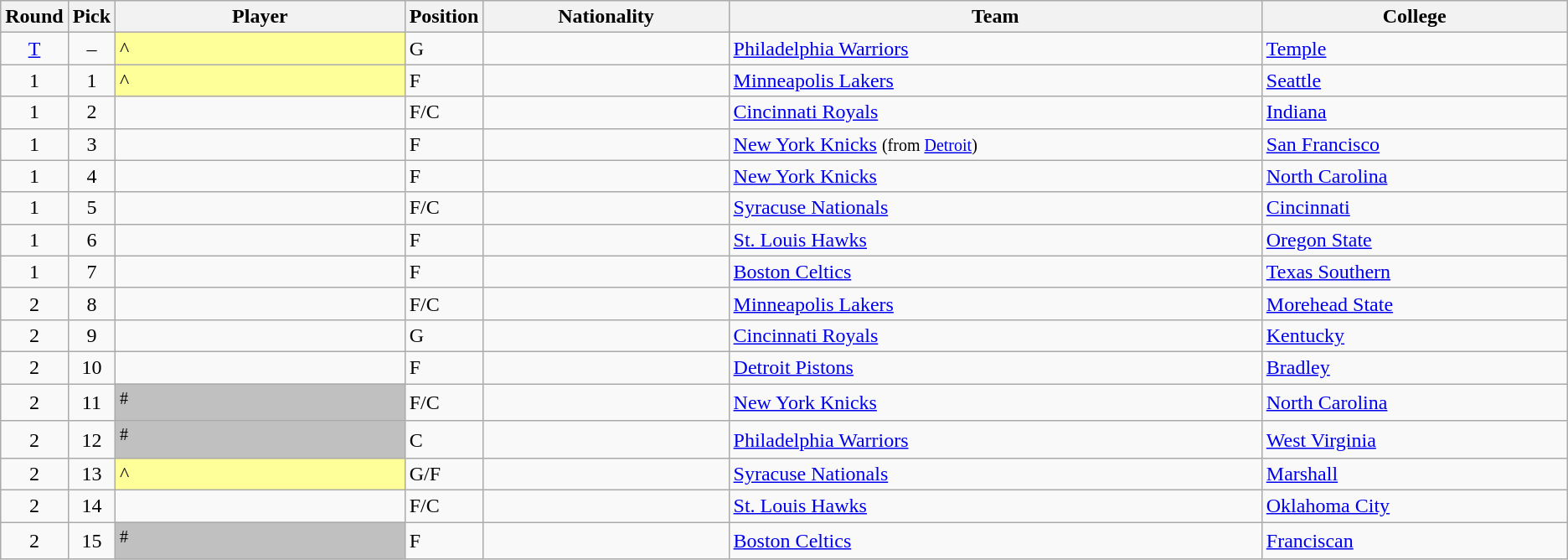<table class="wikitable sortable">
<tr>
<th width="1%">Round</th>
<th width="1%">Pick</th>
<th width="19%">Player</th>
<th width="1%">Position</th>
<th width="16%">Nationality</th>
<th width="35%">Team</th>
<th width="20%">College</th>
</tr>
<tr>
<td align=center><a href='#'>T</a></td>
<td align=center>–</td>
<td bgcolor="#FFFF99">^</td>
<td>G</td>
<td></td>
<td><a href='#'>Philadelphia Warriors</a></td>
<td><a href='#'>Temple</a></td>
</tr>
<tr>
<td align=center>1</td>
<td align=center>1</td>
<td bgcolor="#FFFF99">^</td>
<td>F</td>
<td></td>
<td><a href='#'>Minneapolis Lakers</a></td>
<td><a href='#'>Seattle</a></td>
</tr>
<tr>
<td align=center>1</td>
<td align=center>2</td>
<td></td>
<td>F/C</td>
<td></td>
<td><a href='#'>Cincinnati Royals</a></td>
<td><a href='#'>Indiana</a></td>
</tr>
<tr>
<td align=center>1</td>
<td align=center>3</td>
<td></td>
<td>F</td>
<td></td>
<td><a href='#'>New York Knicks</a> <small>(from <a href='#'>Detroit</a>)</small></td>
<td><a href='#'>San Francisco</a></td>
</tr>
<tr>
<td align=center>1</td>
<td align=center>4</td>
<td></td>
<td>F</td>
<td></td>
<td><a href='#'>New York Knicks</a></td>
<td><a href='#'>North Carolina</a></td>
</tr>
<tr>
<td align=center>1</td>
<td align=center>5</td>
<td></td>
<td>F/C</td>
<td></td>
<td><a href='#'>Syracuse Nationals</a></td>
<td><a href='#'>Cincinnati</a></td>
</tr>
<tr>
<td align=center>1</td>
<td align=center>6</td>
<td></td>
<td>F</td>
<td></td>
<td><a href='#'>St. Louis Hawks</a></td>
<td><a href='#'>Oregon State</a></td>
</tr>
<tr>
<td align=center>1</td>
<td align=center>7</td>
<td></td>
<td>F</td>
<td></td>
<td><a href='#'>Boston Celtics</a></td>
<td><a href='#'>Texas Southern</a></td>
</tr>
<tr>
<td align=center>2</td>
<td align=center>8</td>
<td></td>
<td>F/C</td>
<td></td>
<td><a href='#'>Minneapolis Lakers</a></td>
<td><a href='#'>Morehead State</a></td>
</tr>
<tr>
<td align=center>2</td>
<td align=center>9</td>
<td></td>
<td>G</td>
<td></td>
<td><a href='#'>Cincinnati Royals</a></td>
<td><a href='#'>Kentucky</a></td>
</tr>
<tr>
<td align=center>2</td>
<td align=center>10</td>
<td></td>
<td>F</td>
<td></td>
<td><a href='#'>Detroit Pistons</a></td>
<td><a href='#'>Bradley</a></td>
</tr>
<tr>
<td align=center>2</td>
<td align=center>11</td>
<td bgcolor="#C0C0C0"><sup>#</sup></td>
<td>F/C</td>
<td></td>
<td><a href='#'>New York Knicks</a></td>
<td><a href='#'>North Carolina</a></td>
</tr>
<tr>
<td align=center>2</td>
<td align=center>12</td>
<td bgcolor="#C0C0C0"><sup>#</sup></td>
<td>C</td>
<td></td>
<td><a href='#'>Philadelphia Warriors</a></td>
<td><a href='#'>West Virginia</a></td>
</tr>
<tr>
<td align=center>2</td>
<td align=center>13</td>
<td bgcolor="#FFFF99">^</td>
<td>G/F</td>
<td></td>
<td><a href='#'>Syracuse Nationals</a></td>
<td><a href='#'>Marshall</a></td>
</tr>
<tr>
<td align=center>2</td>
<td align=center>14</td>
<td></td>
<td>F/C</td>
<td></td>
<td><a href='#'>St. Louis Hawks</a></td>
<td><a href='#'>Oklahoma City</a></td>
</tr>
<tr>
<td align=center>2</td>
<td align=center>15</td>
<td bgcolor="#C0C0C0"><sup>#</sup></td>
<td>F</td>
<td></td>
<td><a href='#'>Boston Celtics</a></td>
<td><a href='#'>Franciscan</a></td>
</tr>
</table>
